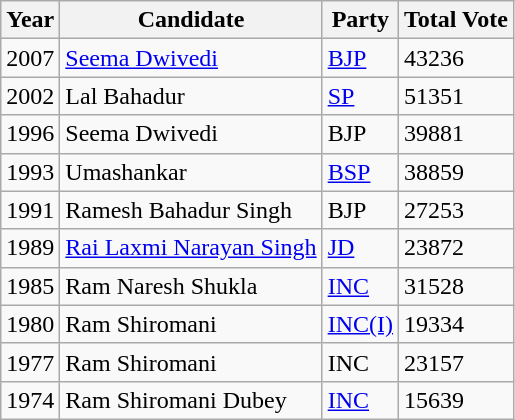<table class="wikitable sortable">
<tr>
<th>Year</th>
<th>Candidate</th>
<th>Party</th>
<th>Total Vote</th>
</tr>
<tr>
<td>2007</td>
<td><a href='#'>Seema Dwivedi</a></td>
<td><a href='#'>BJP</a></td>
<td>43236</td>
</tr>
<tr>
<td>2002</td>
<td>Lal Bahadur</td>
<td><a href='#'>SP</a></td>
<td>51351</td>
</tr>
<tr>
<td>1996</td>
<td>Seema Dwivedi</td>
<td>BJP</td>
<td>39881</td>
</tr>
<tr>
<td>1993</td>
<td>Umashankar</td>
<td><a href='#'>BSP</a></td>
<td>38859</td>
</tr>
<tr>
<td>1991</td>
<td>Ramesh Bahadur Singh</td>
<td>BJP</td>
<td>27253</td>
</tr>
<tr>
<td>1989</td>
<td><a href='#'>Rai Laxmi Narayan Singh</a></td>
<td><a href='#'>JD</a></td>
<td>23872</td>
</tr>
<tr>
<td>1985</td>
<td>Ram Naresh Shukla</td>
<td><a href='#'>INC</a></td>
<td>31528</td>
</tr>
<tr>
<td>1980</td>
<td>Ram Shiromani</td>
<td><a href='#'>INC(I)</a></td>
<td>19334</td>
</tr>
<tr>
<td>1977</td>
<td>Ram Shiromani</td>
<td>INC</td>
<td>23157</td>
</tr>
<tr>
<td>1974</td>
<td>Ram Shiromani Dubey</td>
<td><a href='#'>INC</a></td>
<td>15639</td>
</tr>
</table>
